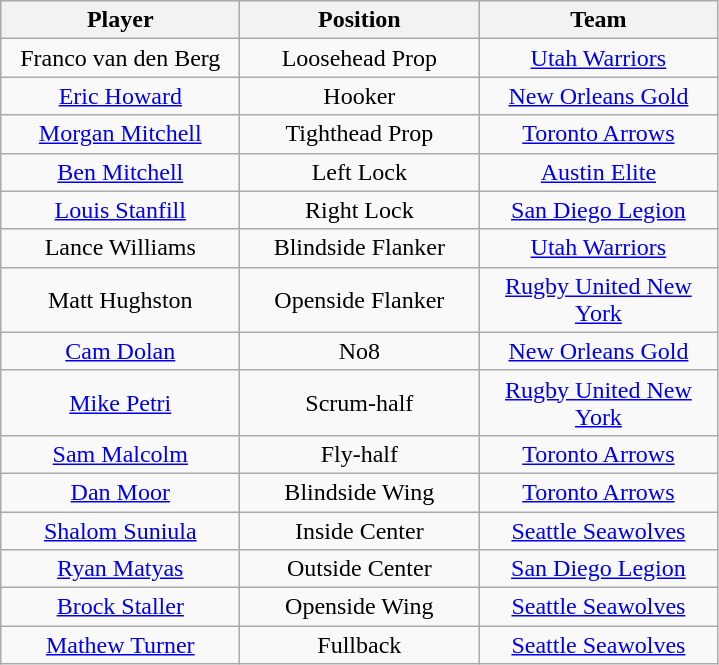<table class="wikitable" style="text-align:center;">
<tr>
<th style="width:9.5em;">Player</th>
<th style="width:9.5em;">Position</th>
<th style="width:9.5em;">Team</th>
</tr>
<tr>
<td align=center> Franco van den Berg</td>
<td>Loosehead Prop</td>
<td><a href='#'>Utah Warriors</a></td>
</tr>
<tr>
<td align=center> <a href='#'>Eric Howard</a></td>
<td>Hooker</td>
<td><a href='#'>New Orleans Gold</a></td>
</tr>
<tr>
<td align=center> <a href='#'>Morgan Mitchell</a></td>
<td>Tighthead Prop</td>
<td><a href='#'>Toronto Arrows</a></td>
</tr>
<tr>
<td align=center> <a href='#'>Ben Mitchell</a></td>
<td>Left Lock</td>
<td><a href='#'>Austin Elite</a></td>
</tr>
<tr>
<td align=center> <a href='#'>Louis Stanfill</a></td>
<td>Right Lock</td>
<td><a href='#'>San Diego Legion</a></td>
</tr>
<tr>
<td align=center> Lance Williams</td>
<td>Blindside Flanker</td>
<td><a href='#'>Utah Warriors</a></td>
</tr>
<tr>
<td align=center> Matt Hughston</td>
<td>Openside Flanker</td>
<td><a href='#'>Rugby United New York</a></td>
</tr>
<tr>
<td align=center> <a href='#'>Cam Dolan</a></td>
<td>No8</td>
<td><a href='#'>New Orleans Gold</a></td>
</tr>
<tr>
<td align=center> <a href='#'>Mike Petri</a></td>
<td>Scrum-half</td>
<td><a href='#'>Rugby United New York</a></td>
</tr>
<tr>
<td align=center> <a href='#'>Sam Malcolm</a></td>
<td>Fly-half</td>
<td><a href='#'>Toronto Arrows</a></td>
</tr>
<tr>
<td align=center> <a href='#'>Dan Moor</a></td>
<td>Blindside Wing</td>
<td><a href='#'>Toronto Arrows</a></td>
</tr>
<tr>
<td align=center> <a href='#'>Shalom Suniula</a></td>
<td>Inside Center</td>
<td><a href='#'>Seattle Seawolves</a></td>
</tr>
<tr>
<td align=center> <a href='#'>Ryan Matyas</a></td>
<td>Outside Center</td>
<td><a href='#'>San Diego Legion</a></td>
</tr>
<tr>
<td align=center> <a href='#'>Brock Staller</a></td>
<td>Openside Wing</td>
<td><a href='#'>Seattle Seawolves</a></td>
</tr>
<tr>
<td align=center> <a href='#'>Mathew Turner</a></td>
<td>Fullback</td>
<td><a href='#'>Seattle Seawolves</a></td>
</tr>
</table>
